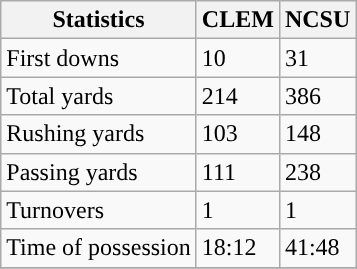<table class="wikitable">
<tr>
<th>Statistics</th>
<th>CLEM</th>
<th>NCSU</th>
</tr>
<tr>
<td>First downs</td>
<td>10</td>
<td>31</td>
</tr>
<tr>
<td>Total yards</td>
<td>214</td>
<td>386</td>
</tr>
<tr>
<td>Rushing yards</td>
<td>103</td>
<td>148</td>
</tr>
<tr>
<td>Passing yards</td>
<td>111</td>
<td>238</td>
</tr>
<tr>
<td>Turnovers</td>
<td>1</td>
<td>1</td>
</tr>
<tr>
<td>Time of possession</td>
<td>18:12</td>
<td>41:48</td>
</tr>
<tr>
</tr>
</table>
